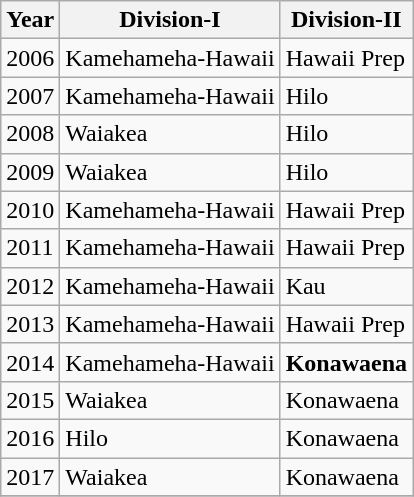<table class="wikitable">
<tr>
<th>Year</th>
<th>Division-I</th>
<th>Division-II</th>
</tr>
<tr>
<td>2006</td>
<td>Kamehameha-Hawaii</td>
<td>Hawaii Prep</td>
</tr>
<tr>
<td>2007</td>
<td>Kamehameha-Hawaii</td>
<td>Hilo</td>
</tr>
<tr>
<td>2008</td>
<td>Waiakea</td>
<td>Hilo</td>
</tr>
<tr>
<td>2009</td>
<td>Waiakea</td>
<td>Hilo</td>
</tr>
<tr>
<td>2010</td>
<td>Kamehameha-Hawaii</td>
<td>Hawaii Prep</td>
</tr>
<tr>
<td>2011</td>
<td>Kamehameha-Hawaii</td>
<td>Hawaii Prep</td>
</tr>
<tr>
<td>2012</td>
<td>Kamehameha-Hawaii</td>
<td>Kau</td>
</tr>
<tr>
<td>2013</td>
<td>Kamehameha-Hawaii</td>
<td>Hawaii Prep</td>
</tr>
<tr>
<td>2014</td>
<td>Kamehameha-Hawaii</td>
<td><strong>Konawaena</strong></td>
</tr>
<tr>
<td>2015</td>
<td>Waiakea</td>
<td>Konawaena</td>
</tr>
<tr>
<td>2016</td>
<td>Hilo</td>
<td>Konawaena</td>
</tr>
<tr>
<td>2017</td>
<td>Waiakea</td>
<td>Konawaena</td>
</tr>
<tr>
</tr>
</table>
